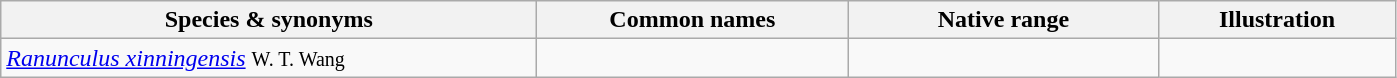<table class="wikitable">
<tr>
<th width=350>Species & synonyms</th>
<th width=200>Common names</th>
<th width=200>Native range</th>
<th width=150>Illustration</th>
</tr>
<tr>
<td><em><a href='#'>Ranunculus xinningensis</a></em> <small>W. T. Wang</small></td>
<td></td>
<td></td>
<td></td>
</tr>
</table>
